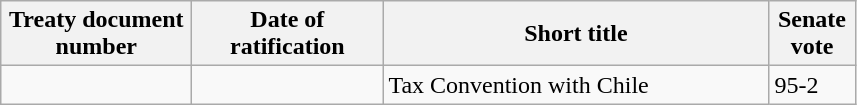<table class="wikitable">
<tr>
<th style="width: 120px">Treaty document number</th>
<th style="width: 120px">Date of ratification</th>
<th style="width: 250px; valign: bottom">Short title</th>
<th style="width: 50px">Senate vote</th>
</tr>
<tr>
<td></td>
<td></td>
<td>Tax Convention with Chile</td>
<td>95-2</td>
</tr>
</table>
